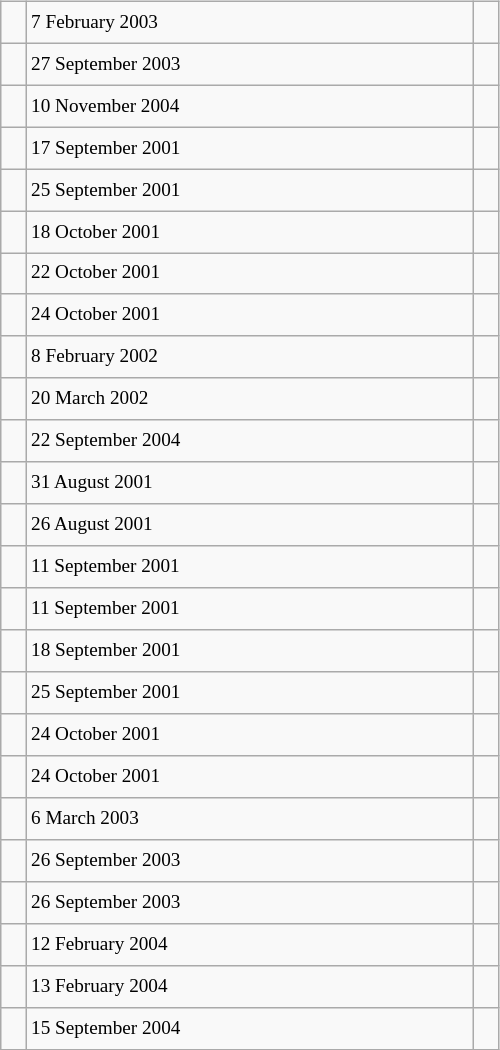<table class="wikitable" style="font-size: 80%; float: left; width: 26em; margin-right: 1em; height: 700px">
<tr>
<td></td>
<td>7 February 2003</td>
<td></td>
</tr>
<tr>
<td></td>
<td>27 September 2003</td>
<td></td>
</tr>
<tr>
<td></td>
<td>10 November 2004</td>
<td></td>
</tr>
<tr>
<td></td>
<td>17 September 2001</td>
<td></td>
</tr>
<tr>
<td></td>
<td>25 September 2001</td>
<td></td>
</tr>
<tr>
<td></td>
<td>18 October 2001</td>
<td></td>
</tr>
<tr>
<td></td>
<td>22 October 2001</td>
<td></td>
</tr>
<tr>
<td></td>
<td>24 October 2001</td>
<td></td>
</tr>
<tr>
<td></td>
<td>8 February 2002</td>
<td></td>
</tr>
<tr>
<td></td>
<td>20 March 2002</td>
<td></td>
</tr>
<tr>
<td></td>
<td>22 September 2004</td>
<td></td>
</tr>
<tr>
<td></td>
<td>31 August 2001</td>
<td></td>
</tr>
<tr>
<td></td>
<td>26 August 2001</td>
<td></td>
</tr>
<tr>
<td></td>
<td>11 September 2001</td>
<td></td>
</tr>
<tr>
<td></td>
<td>11 September 2001</td>
<td></td>
</tr>
<tr>
<td></td>
<td>18 September 2001</td>
<td></td>
</tr>
<tr>
<td></td>
<td>25 September 2001</td>
<td></td>
</tr>
<tr>
<td></td>
<td>24 October 2001</td>
<td></td>
</tr>
<tr>
<td></td>
<td>24 October 2001</td>
<td></td>
</tr>
<tr>
<td></td>
<td>6 March 2003</td>
<td></td>
</tr>
<tr>
<td></td>
<td>26 September 2003</td>
<td></td>
</tr>
<tr>
<td></td>
<td>26 September 2003</td>
<td></td>
</tr>
<tr>
<td></td>
<td>12 February 2004</td>
<td></td>
</tr>
<tr>
<td></td>
<td>13 February 2004</td>
<td></td>
</tr>
<tr>
<td></td>
<td>15 September 2004</td>
<td></td>
</tr>
</table>
